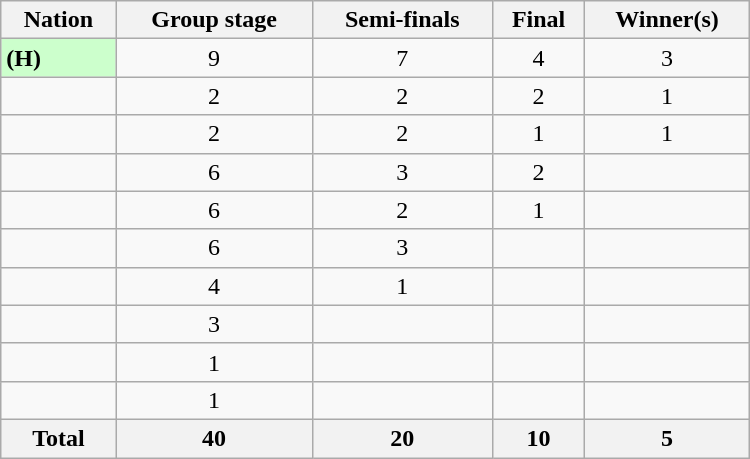<table class="wikitable sortable" style="text-align: center; width:500px ">
<tr>
<th>Nation</th>
<th>Group stage</th>
<th>Semi-finals</th>
<th>Final</th>
<th>Winner(s)</th>
</tr>
<tr>
<td style="text-align:left; background:#ccffcc"> <strong>(H)</strong></td>
<td>9</td>
<td>7</td>
<td>4</td>
<td>3</td>
</tr>
<tr>
<td style="text-align:left"></td>
<td>2</td>
<td>2</td>
<td>2</td>
<td>1</td>
</tr>
<tr>
<td style="text-align:left"></td>
<td>2</td>
<td>2</td>
<td>1</td>
<td>1</td>
</tr>
<tr>
<td style="text-align:left"></td>
<td>6</td>
<td>3</td>
<td>2</td>
<td></td>
</tr>
<tr>
<td style="text-align:left"></td>
<td>6</td>
<td>2</td>
<td>1</td>
<td></td>
</tr>
<tr>
<td style="text-align:left"></td>
<td>6</td>
<td>3</td>
<td></td>
<td></td>
</tr>
<tr>
<td style="text-align:left"></td>
<td>4</td>
<td>1</td>
<td></td>
<td></td>
</tr>
<tr>
<td style="text-align:left"></td>
<td>3</td>
<td></td>
<td></td>
<td></td>
</tr>
<tr>
<td style="text-align:left"></td>
<td>1</td>
<td></td>
<td></td>
<td></td>
</tr>
<tr>
<td style="text-align:left"></td>
<td>1</td>
<td></td>
<td></td>
<td></td>
</tr>
<tr>
<th>Total</th>
<th>40</th>
<th>20</th>
<th>10</th>
<th>5</th>
</tr>
</table>
